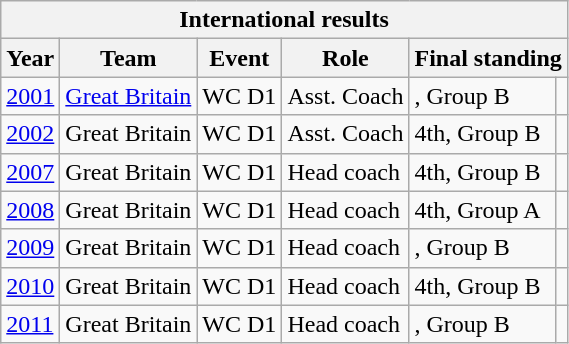<table class="wikitable">
<tr>
<th colspan="6">International results</th>
</tr>
<tr>
<th>Year</th>
<th>Team</th>
<th>Event</th>
<th>Role</th>
<th colspan="2">Final standing</th>
</tr>
<tr>
<td><a href='#'>2001</a></td>
<td><a href='#'>Great Britain</a></td>
<td>WC D1</td>
<td>Asst. Coach</td>
<td>, Group B</td>
<td></td>
</tr>
<tr>
<td><a href='#'>2002</a></td>
<td>Great Britain</td>
<td>WC D1</td>
<td>Asst. Coach</td>
<td>4th, Group B</td>
<td></td>
</tr>
<tr>
<td><a href='#'>2007</a></td>
<td>Great Britain</td>
<td>WC D1</td>
<td>Head coach</td>
<td>4th, Group B</td>
<td></td>
</tr>
<tr>
<td><a href='#'>2008</a></td>
<td>Great Britain</td>
<td>WC D1</td>
<td>Head coach</td>
<td>4th, Group A</td>
<td></td>
</tr>
<tr>
<td><a href='#'>2009</a></td>
<td>Great Britain</td>
<td>WC D1</td>
<td>Head coach</td>
<td>, Group B</td>
<td></td>
</tr>
<tr>
<td><a href='#'>2010</a></td>
<td>Great Britain</td>
<td>WC D1</td>
<td>Head coach</td>
<td>4th, Group B</td>
<td></td>
</tr>
<tr>
<td><a href='#'>2011</a></td>
<td>Great Britain</td>
<td>WC D1</td>
<td>Head coach</td>
<td>, Group B</td>
<td></td>
</tr>
</table>
